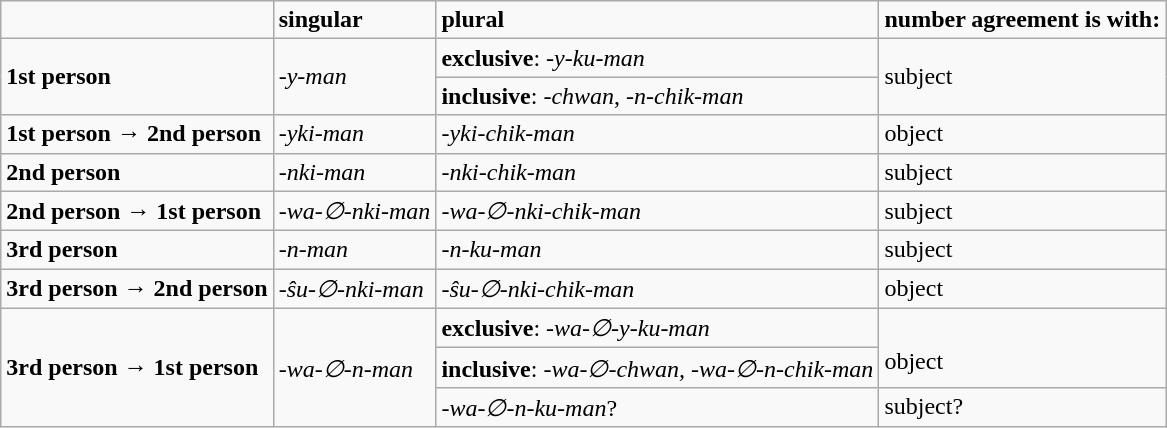<table class="wikitable">
<tr>
<td></td>
<td><strong>singular</strong></td>
<td><strong>plural</strong></td>
<td><strong>number agreement is with:</strong></td>
</tr>
<tr>
<td rowspan="2"><strong>1st person</strong></td>
<td rowspan="2"><em>-y-man</em></td>
<td><strong>exclusive</strong>: <em>-y-ku-man</em></td>
<td rowspan="2">subject</td>
</tr>
<tr>
<td><strong>inclusive</strong>: <em>-chwan</em>, <em>-n-chik-man</em></td>
</tr>
<tr>
<td><strong>1st person → 2nd person</strong></td>
<td><em>-yki-man</em></td>
<td><em>-yki-chik-man</em></td>
<td>object</td>
</tr>
<tr>
<td><strong>2nd person</strong></td>
<td><em>-nki-man</em></td>
<td><em>-nki-chik-man</em></td>
<td>subject</td>
</tr>
<tr>
<td><strong>2nd person → 1st person</strong></td>
<td><em>-wa-∅-nki-man</em></td>
<td><em>-wa-∅-nki-chik-man</em></td>
<td>subject</td>
</tr>
<tr>
<td><strong>3rd person</strong></td>
<td><em>-n-man</em></td>
<td><em>-n-ku-man</em></td>
<td>subject</td>
</tr>
<tr>
<td><strong>3rd person → 2nd person</strong></td>
<td><em>-ŝu-∅-nki-man</em></td>
<td><em>-ŝu-∅-nki-chik-man</em></td>
<td>object</td>
</tr>
<tr>
<td rowspan="3"><strong>3rd person → 1st person</strong></td>
<td rowspan="3"><em>-wa-∅-n-man</em></td>
<td><strong>exclusive</strong>: <em>-wa-∅-y-ku-man</em></td>
<td rowspan="2"><br>object</td>
</tr>
<tr>
<td><strong>inclusive</strong>: <em>-wa-∅-chwan, -wa-∅-n-chik-man</em></td>
</tr>
<tr>
<td><em>-wa-∅-n-ku-man</em>?</td>
<td>subject?</td>
</tr>
</table>
